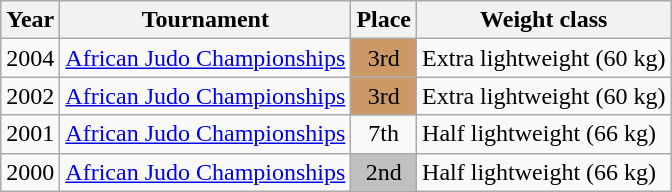<table class=wikitable>
<tr>
<th>Year</th>
<th>Tournament</th>
<th>Place</th>
<th>Weight class</th>
</tr>
<tr>
<td>2004</td>
<td><a href='#'>African Judo Championships</a></td>
<td bgcolor="cc9966" align="center">3rd</td>
<td>Extra lightweight (60 kg)</td>
</tr>
<tr>
<td>2002</td>
<td><a href='#'>African Judo Championships</a></td>
<td bgcolor="cc9966" align="center">3rd</td>
<td>Extra lightweight (60 kg)</td>
</tr>
<tr>
<td>2001</td>
<td><a href='#'>African Judo Championships</a></td>
<td align="center">7th</td>
<td>Half lightweight (66 kg)</td>
</tr>
<tr>
<td>2000</td>
<td><a href='#'>African Judo Championships</a></td>
<td bgcolor="silver" align="center">2nd</td>
<td>Half lightweight (66 kg)</td>
</tr>
</table>
